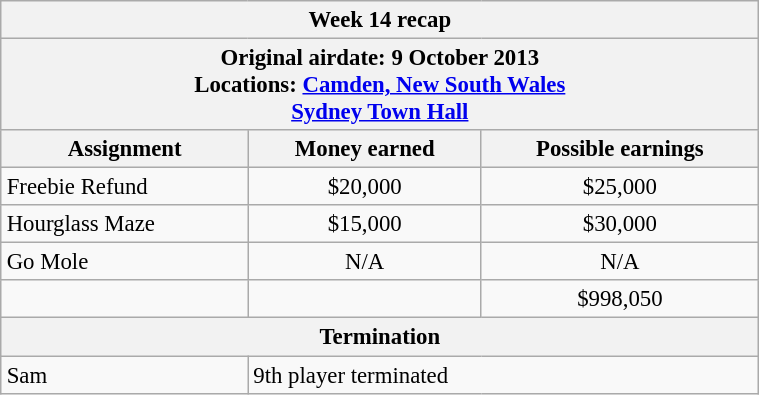<table class="wikitable" style="font-size: 95%; margin: 10px" align="right" width="40%">
<tr>
<th colspan=3>Week 14 recap</th>
</tr>
<tr>
<th colspan=3>Original airdate: 9 October 2013<br>Locations: <a href='#'>Camden, New South Wales</a><br><a href='#'>Sydney Town Hall</a></th>
</tr>
<tr>
<th>Assignment</th>
<th>Money earned</th>
<th>Possible earnings</th>
</tr>
<tr>
<td>Freebie Refund</td>
<td align="center">$20,000</td>
<td align="center">$25,000</td>
</tr>
<tr>
<td>Hourglass Maze</td>
<td align="center">$15,000</td>
<td align="center">$30,000</td>
</tr>
<tr>
<td>Go Mole</td>
<td align="center">N/A</td>
<td align="center">N/A</td>
</tr>
<tr>
<td><strong></strong></td>
<td align="center"><strong></strong></td>
<td align="center">$998,050</td>
</tr>
<tr>
<th colspan=3>Termination</th>
</tr>
<tr>
<td>Sam</td>
<td colspan=2>9th player terminated</td>
</tr>
</table>
